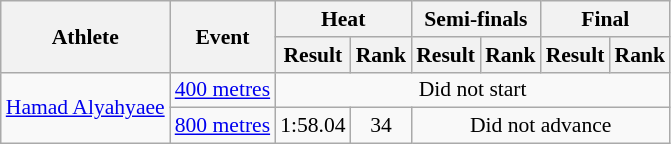<table class="wikitable" style="font-size:90%; text-align:center">
<tr>
<th rowspan="2">Athlete</th>
<th rowspan="2">Event</th>
<th colspan="2">Heat</th>
<th colspan="2">Semi-finals</th>
<th colspan="2">Final</th>
</tr>
<tr>
<th>Result</th>
<th>Rank</th>
<th>Result</th>
<th>Rank</th>
<th>Result</th>
<th>Rank</th>
</tr>
<tr>
<td align="left" rowspan=2><a href='#'>Hamad Alyahyaee</a></td>
<td align="left"><a href='#'>400 metres</a></td>
<td colspan="6">Did not start</td>
</tr>
<tr>
<td align="left"><a href='#'>800 metres</a></td>
<td>1:58.04</td>
<td>34</td>
<td colspan="4">Did not advance</td>
</tr>
</table>
